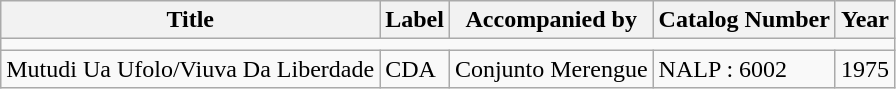<table class="wikitable">
<tr>
<th>Title</th>
<th>Label</th>
<th>Accompanied by</th>
<th>Catalog Number</th>
<th>Year</th>
</tr>
<tr>
<td colspan="5"></td>
</tr>
<tr>
<td>Mutudi Ua Ufolo/Viuva Da Liberdade</td>
<td>CDA</td>
<td>Conjunto Merengue</td>
<td>NALP : 6002</td>
<td>1975</td>
</tr>
</table>
